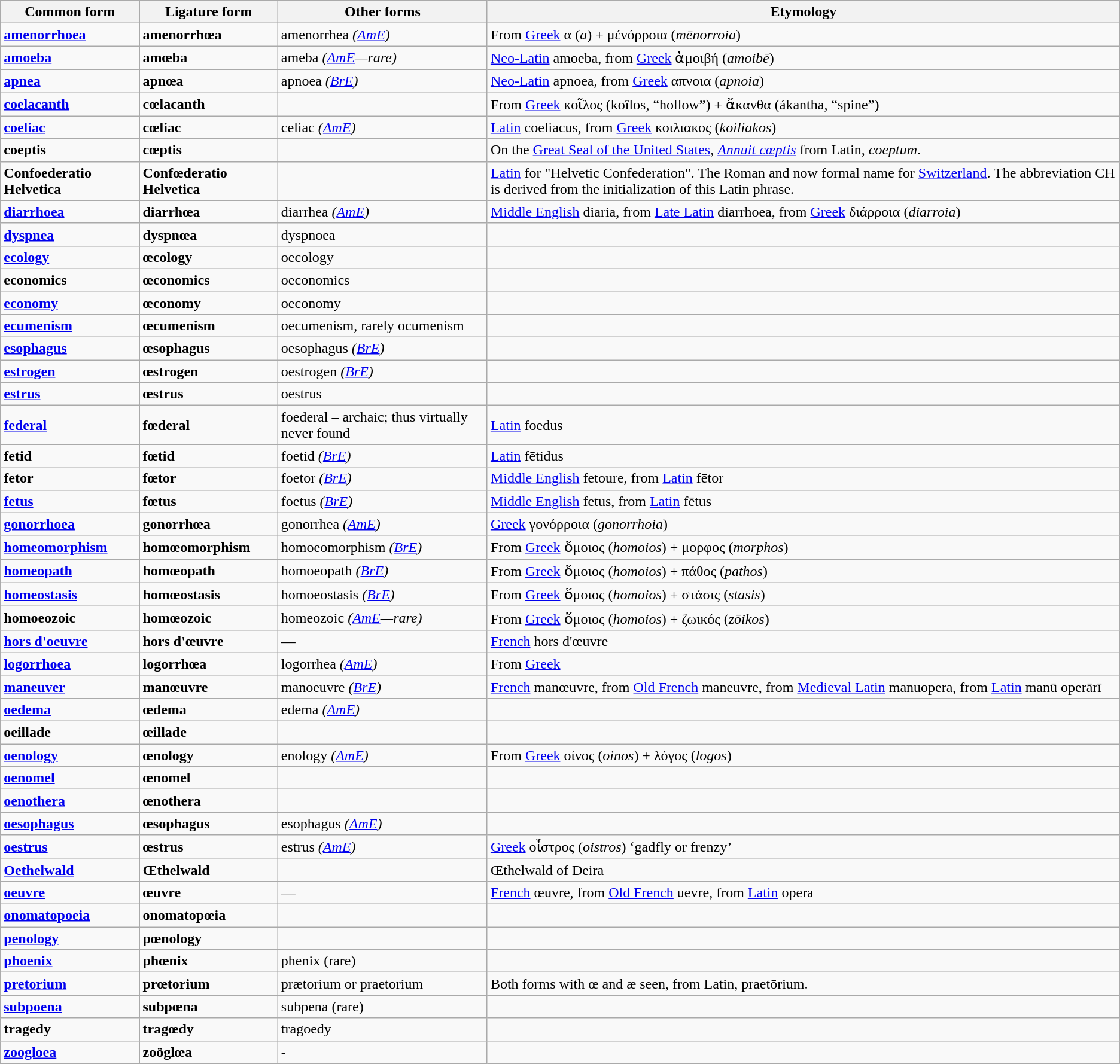<table class="wikitable">
<tr>
<th>Common form</th>
<th>Ligature form</th>
<th>Other forms</th>
<th>Etymology</th>
</tr>
<tr>
<td><strong><a href='#'>amenorrhoea</a></strong></td>
<td><strong>amenorrhœa</strong></td>
<td>amenorrhea <em>(<a href='#'>AmE</a>)</em></td>
<td>From <a href='#'>Greek</a> α (<em>a</em>) + μένόρροια (<em>mēnorroia</em>)</td>
</tr>
<tr>
<td><strong><a href='#'>amoeba</a></strong></td>
<td><strong>amœba</strong></td>
<td>ameba <em>(<a href='#'>AmE</a>—rare)</em></td>
<td><a href='#'>Neo-Latin</a> amoeba, from <a href='#'>Greek</a> ἀμοιβή (<em>amoibē</em>)</td>
</tr>
<tr>
<td><strong><a href='#'>apnea</a></strong></td>
<td><strong>apnœa</strong></td>
<td>apnoea <em>(<a href='#'>BrE</a>)</em></td>
<td><a href='#'>Neo-Latin</a> apnoea, from <a href='#'>Greek</a> απνοια (<em>apnoia</em>)</td>
</tr>
<tr>
<td><strong><a href='#'>coelacanth</a></strong></td>
<td><strong>cœlacanth</strong></td>
<td></td>
<td>From <a href='#'>Greek</a> κοῖλος (koîlos, “hollow”) + ἄκανθα (ákantha, “spine”)</td>
</tr>
<tr>
<td><strong><a href='#'>coeliac</a></strong></td>
<td><strong>cœliac</strong></td>
<td>celiac <em>(<a href='#'>AmE</a>)</em></td>
<td><a href='#'>Latin</a> coeliacus, from <a href='#'>Greek</a> κοιλιακος (<em>koiliakos</em>)</td>
</tr>
<tr>
<td><strong>coeptis</strong></td>
<td><strong>cœptis</strong></td>
<td></td>
<td>On the <a href='#'>Great Seal of the United States</a>, <em><a href='#'>Annuit cœptis</a></em> from Latin, <em>coeptum</em>.</td>
</tr>
<tr>
<td><strong>Confoederatio Helvetica</strong></td>
<td><strong>Confœderatio Helvetica</strong></td>
<td></td>
<td><a href='#'>Latin</a> for "Helvetic Confederation". The Roman and now formal name for <a href='#'>Switzerland</a>. The abbreviation CH is derived from the initialization of this Latin phrase.</td>
</tr>
<tr>
<td><strong><a href='#'>diarrhoea</a></strong></td>
<td><strong>diarrhœa</strong></td>
<td>diarrhea <em>(<a href='#'>AmE</a>)</em></td>
<td><a href='#'>Middle English</a> diaria, from <a href='#'>Late Latin</a> diarrhoea, from <a href='#'>Greek</a> διάρροια (<em>diarroia</em>)</td>
</tr>
<tr>
<td><strong><a href='#'>dyspnea</a></strong></td>
<td><strong>dyspnœa</strong></td>
<td>dyspnoea</td>
<td></td>
</tr>
<tr>
<td><strong><a href='#'>ecology</a></strong></td>
<td><strong>œcology</strong></td>
<td>oecology</td>
<td></td>
</tr>
<tr>
<td><strong>economics</strong></td>
<td><strong>œconomics</strong></td>
<td>oeconomics</td>
<td></td>
</tr>
<tr>
<td><strong><a href='#'>economy</a></strong></td>
<td><strong>œconomy</strong></td>
<td>oeconomy</td>
<td></td>
</tr>
<tr>
<td><strong><a href='#'>ecumenism</a></strong></td>
<td><strong>œcumenism</strong></td>
<td>oecumenism, rarely ocumenism</td>
<td></td>
</tr>
<tr>
<td><strong><a href='#'>esophagus</a></strong></td>
<td><strong>œsophagus</strong></td>
<td>oesophagus <em>(<a href='#'>BrE</a>)</em></td>
<td></td>
</tr>
<tr>
<td><strong><a href='#'>estrogen</a></strong></td>
<td><strong>œstrogen</strong></td>
<td>oestrogen <em>(<a href='#'>BrE</a>)</em></td>
<td></td>
</tr>
<tr>
<td><strong><a href='#'>estrus</a></strong></td>
<td><strong>œstrus</strong></td>
<td>oestrus</td>
<td></td>
</tr>
<tr>
<td><strong><a href='#'>federal</a></strong></td>
<td><strong>fœderal</strong></td>
<td>foederal – archaic; thus virtually never found</td>
<td><a href='#'>Latin</a> foedus</td>
</tr>
<tr>
<td><strong>fetid</strong></td>
<td><strong>fœtid</strong></td>
<td>foetid <em>(<a href='#'>BrE</a>)</em></td>
<td><a href='#'>Latin</a> fētidus</td>
</tr>
<tr>
<td><strong>fetor</strong></td>
<td><strong>fœtor</strong></td>
<td>foetor <em>(<a href='#'>BrE</a>)</em></td>
<td><a href='#'>Middle English</a> fetoure, from <a href='#'>Latin</a> fētor</td>
</tr>
<tr>
<td><strong><a href='#'>fetus</a></strong></td>
<td><strong>fœtus</strong></td>
<td>foetus <em>(<a href='#'>BrE</a>)</em></td>
<td><a href='#'>Middle English</a> fetus, from <a href='#'>Latin</a> fētus</td>
</tr>
<tr>
<td><strong><a href='#'>gonorrhoea</a></strong></td>
<td><strong>gonorrhœa</strong></td>
<td>gonorrhea <em>(<a href='#'>AmE</a>)</em></td>
<td><a href='#'>Greek</a> γονόρροια (<em>gonorrhoia</em>)</td>
</tr>
<tr>
<td><strong><a href='#'>homeomorphism</a></strong></td>
<td><strong>homœomorphism</strong></td>
<td>homoeomorphism <em>(<a href='#'>BrE</a>)</em></td>
<td>From <a href='#'>Greek</a> ὅμοιος (<em>homoios</em>) + μορφος (<em>morphos</em>)</td>
</tr>
<tr>
<td><strong><a href='#'>homeopath</a></strong></td>
<td><strong>homœopath</strong></td>
<td>homoeopath <em>(<a href='#'>BrE</a>)</em></td>
<td>From <a href='#'>Greek</a> ὅμοιος (<em>homoios</em>) + πάθος (<em>pathos</em>)</td>
</tr>
<tr>
<td><strong><a href='#'>homeostasis</a></strong></td>
<td><strong>homœostasis</strong></td>
<td>homoeostasis <em>(<a href='#'>BrE</a>)</em></td>
<td>From <a href='#'>Greek</a> ὅμοιος (<em>homoios</em>) + στάσις (<em>stasis</em>)</td>
</tr>
<tr>
<td><strong>homoeozoic</strong></td>
<td><strong>homœozoic</strong></td>
<td>homeozoic <em>(<a href='#'>AmE</a>—rare)</em></td>
<td>From <a href='#'>Greek</a> ὅμοιος (<em>homoios</em>) + ζωικός (<em>zōikos</em>)</td>
</tr>
<tr>
<td><strong><a href='#'>hors d'oeuvre</a></strong></td>
<td><strong>hors d'œuvre</strong></td>
<td>—</td>
<td><a href='#'>French</a> hors d'œuvre</td>
</tr>
<tr>
<td><strong><a href='#'>logorrhoea</a></strong></td>
<td><strong>logorrhœa</strong></td>
<td>logorrhea <em>(<a href='#'>AmE</a>)</em></td>
<td>From <a href='#'>Greek</a></td>
</tr>
<tr>
<td><strong><a href='#'>maneuver</a></strong></td>
<td><strong>manœuvre</strong></td>
<td>manoeuvre <em>(<a href='#'>BrE</a>)</em></td>
<td><a href='#'>French</a> manœuvre, from <a href='#'>Old French</a> maneuvre, from <a href='#'>Medieval Latin</a> manuopera, from <a href='#'>Latin</a> manū operārī</td>
</tr>
<tr>
<td><strong><a href='#'>oedema</a></strong></td>
<td><strong>œdema</strong></td>
<td>edema <em>(<a href='#'>AmE</a>)</em></td>
<td></td>
</tr>
<tr>
<td><strong>oeillade</strong></td>
<td><strong>œillade</strong></td>
<td></td>
<td></td>
</tr>
<tr>
<td><strong><a href='#'>oenology</a></strong></td>
<td><strong>œnology</strong></td>
<td>enology <em>(<a href='#'>AmE</a>)</em></td>
<td>From <a href='#'>Greek</a> οίνος (<em>oinos</em>) + λόγος (<em>logos</em>)</td>
</tr>
<tr>
<td><strong><a href='#'>oenomel</a></strong></td>
<td><strong>œnomel</strong></td>
<td></td>
<td></td>
</tr>
<tr>
<td><strong><a href='#'>oenothera</a></strong></td>
<td><strong>œnothera</strong></td>
<td></td>
<td></td>
</tr>
<tr>
<td><strong><a href='#'>oesophagus</a></strong></td>
<td><strong>œsophagus</strong></td>
<td>esophagus <em>(<a href='#'>AmE</a>)</em></td>
<td></td>
</tr>
<tr>
<td><strong><a href='#'>oestrus</a></strong></td>
<td><strong>œstrus</strong></td>
<td>estrus <em>(<a href='#'>AmE</a>)</em></td>
<td><a href='#'>Greek</a> οἶστρος (<em>oistros</em>) ‘gadfly or frenzy’</td>
</tr>
<tr>
<td><strong><a href='#'>Oethelwald</a></strong></td>
<td><strong>Œthelwald</strong></td>
<td></td>
<td>Œthelwald of Deira</td>
</tr>
<tr>
<td><strong><a href='#'>oeuvre</a></strong></td>
<td><strong>œuvre</strong></td>
<td>—</td>
<td><a href='#'>French</a> œuvre, from <a href='#'>Old French</a> uevre, from <a href='#'>Latin</a> opera</td>
</tr>
<tr>
<td><strong><a href='#'>onomatopoeia</a></strong></td>
<td><strong>onomatopœia</strong></td>
<td></td>
<td></td>
</tr>
<tr>
<td><strong><a href='#'>penology</a></strong></td>
<td><strong>pœnology</strong></td>
<td></td>
<td></td>
</tr>
<tr>
<td><strong><a href='#'>phoenix</a></strong></td>
<td><strong>phœnix</strong></td>
<td>phenix (rare)</td>
<td></td>
</tr>
<tr>
<td><strong><a href='#'>pretorium</a></strong></td>
<td><strong>prœtorium</strong></td>
<td>prætorium or praetorium</td>
<td>Both forms with œ and æ seen, from Latin, praetōrium.</td>
</tr>
<tr>
<td><strong><a href='#'>subpoena</a></strong></td>
<td><strong>subpœna</strong></td>
<td>subpena (rare)</td>
<td></td>
</tr>
<tr>
<td><strong>tragedy</strong></td>
<td><strong>tragœdy</strong></td>
<td>tragoedy</td>
<td></td>
</tr>
<tr>
<td><strong><a href='#'>zoogloea</a></strong></td>
<td><strong>zoöglœa</strong></td>
<td>-</td>
<td></td>
</tr>
</table>
